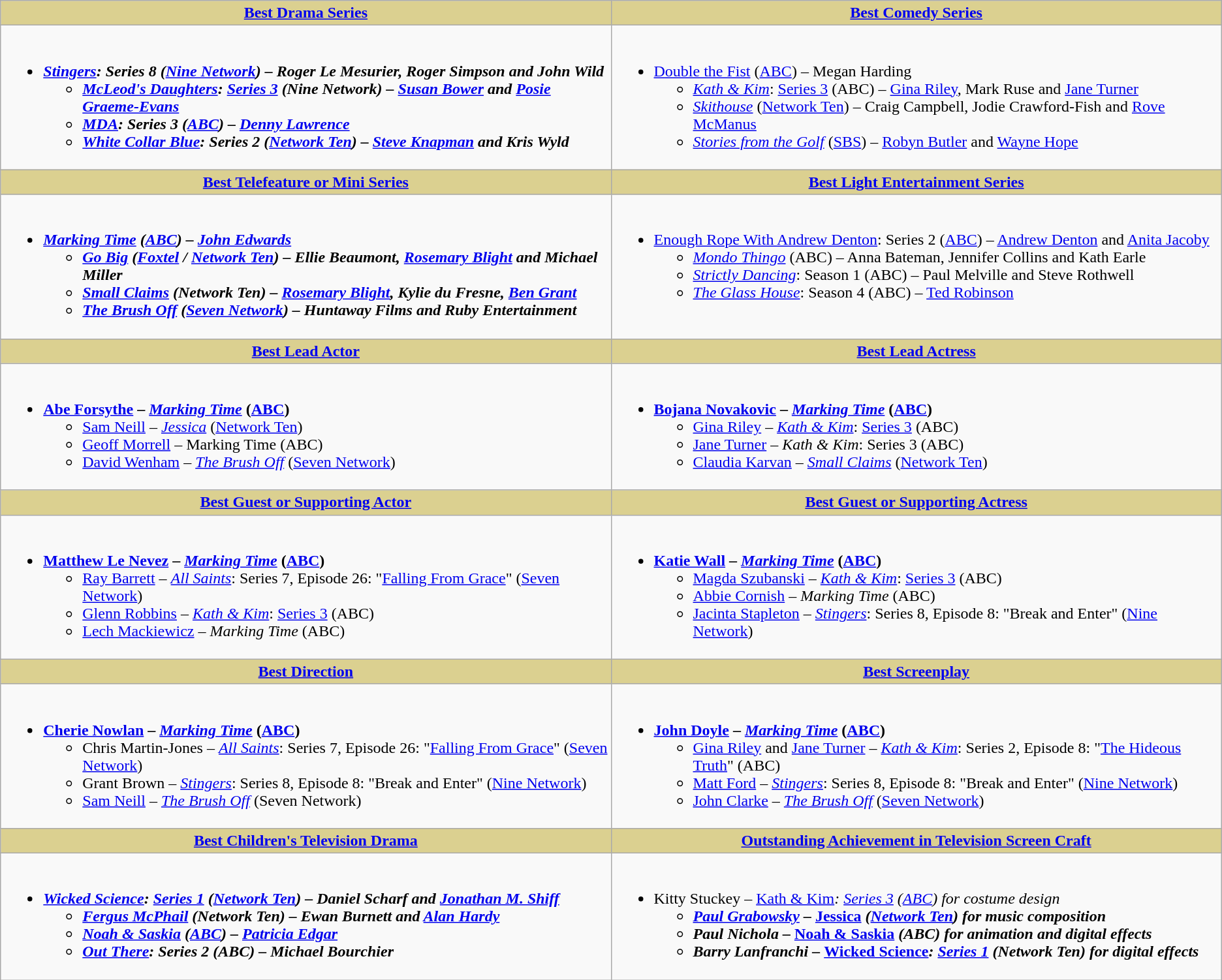<table class=wikitable style="width="100%">
<tr>
<th ! style="background:#dbd090; width=;"50%"><a href='#'>Best Drama Series</a></th>
<th ! style="background:#dbd090; width=;"50%"><a href='#'>Best Comedy Series</a></th>
</tr>
<tr>
<td valign="top" width="50%"><br><ul><li><strong><em><a href='#'>Stingers</a><em>: Series 8 (<a href='#'>Nine Network</a>) – Roger Le Mesurier, Roger Simpson and John Wild<strong><ul><li></em><a href='#'>McLeod's Daughters</a><em>: <a href='#'>Series 3</a> (Nine Network) – <a href='#'>Susan Bower</a> and <a href='#'>Posie Graeme-Evans</a></li><li></em><a href='#'>MDA</a><em>: Series 3 (<a href='#'>ABC</a>) – <a href='#'>Denny Lawrence</a></li><li></em><a href='#'>White Collar Blue</a><em>: Series 2 (<a href='#'>Network Ten</a>) – <a href='#'>Steve Knapman</a> and Kris Wyld</li></ul></li></ul></td>
<td valign="top" width="50%"><br><ul><li></em></strong><a href='#'>Double the Fist</a></em> (<a href='#'>ABC</a>) – Megan Harding</strong><ul><li><em><a href='#'>Kath & Kim</a></em>: <a href='#'>Series 3</a> (ABC) – <a href='#'>Gina Riley</a>, Mark Ruse and <a href='#'>Jane Turner</a></li><li><em><a href='#'>Skithouse</a></em> (<a href='#'>Network Ten</a>) – Craig Campbell, Jodie Crawford-Fish and <a href='#'>Rove McManus</a></li><li><em><a href='#'>Stories from the Golf</a></em> (<a href='#'>SBS</a>) – <a href='#'>Robyn Butler</a> and <a href='#'>Wayne Hope</a></li></ul></li></ul></td>
</tr>
<tr>
<th ! style="background:#dbd090; width=;"50%"><a href='#'>Best Telefeature or Mini Series</a></th>
<th ! style="background:#dbd090; width=;"50%"><a href='#'>Best Light Entertainment Series</a></th>
</tr>
<tr>
<td valign="top" width="50%"><br><ul><li><strong><em><a href='#'>Marking Time</a><em> (<a href='#'>ABC</a>) – <a href='#'>John Edwards</a><strong><ul><li></em><a href='#'>Go Big</a><em> (<a href='#'>Foxtel</a> / <a href='#'>Network Ten</a>) – Ellie Beaumont, <a href='#'>Rosemary Blight</a> and Michael Miller</li><li></em><a href='#'>Small Claims</a><em> (Network Ten) – <a href='#'>Rosemary Blight</a>, Kylie du Fresne, <a href='#'>Ben Grant</a></li><li></em><a href='#'>The Brush Off</a><em> (<a href='#'>Seven Network</a>) – Huntaway Films and Ruby Entertainment</li></ul></li></ul></td>
<td valign="top" width="50%"><br><ul><li></em></strong><a href='#'>Enough Rope With Andrew Denton</a></em>: Series 2 (<a href='#'>ABC</a>) – <a href='#'>Andrew Denton</a> and <a href='#'>Anita Jacoby</a></strong><ul><li><em><a href='#'>Mondo Thingo</a></em> (ABC) – Anna Bateman, Jennifer Collins and Kath Earle</li><li><em><a href='#'>Strictly Dancing</a></em>: Season 1 (ABC) – Paul Melville and Steve Rothwell</li><li><em><a href='#'>The Glass House</a></em>: Season 4 (ABC) – <a href='#'>Ted Robinson</a></li></ul></li></ul></td>
</tr>
<tr>
<th ! style="background:#dbd090; width=;"50%"><a href='#'>Best Lead Actor</a></th>
<th ! style="background:#dbd090; width=;"50%"><a href='#'>Best Lead Actress</a></th>
</tr>
<tr>
<td valign="top" width="50%"><br><ul><li><strong><a href='#'>Abe Forsythe</a> – <em><a href='#'>Marking Time</a></em> (<a href='#'>ABC</a>)</strong><ul><li><a href='#'>Sam Neill</a> – <em><a href='#'>Jessica</a></em> (<a href='#'>Network Ten</a>)</li><li><a href='#'>Geoff Morrell</a> – Marking Time (ABC)</li><li><a href='#'>David Wenham</a> – <em><a href='#'>The Brush Off</a></em> (<a href='#'>Seven Network</a>)</li></ul></li></ul></td>
<td valign="top" width="50%"><br><ul><li><strong><a href='#'>Bojana Novakovic</a> – <em><a href='#'>Marking Time</a></em> (<a href='#'>ABC</a>)</strong><ul><li><a href='#'>Gina Riley</a> – <em><a href='#'>Kath & Kim</a></em>: <a href='#'>Series 3</a> (ABC)</li><li><a href='#'>Jane Turner</a> – <em>Kath & Kim</em>: Series 3 (ABC)</li><li><a href='#'>Claudia Karvan</a> – <em><a href='#'>Small Claims</a></em> (<a href='#'>Network Ten</a>)</li></ul></li></ul></td>
</tr>
<tr>
<th ! style="background:#dbd090; width=;"50%"><a href='#'>Best Guest or Supporting Actor</a></th>
<th ! style="background:#dbd090; width=;"50%"><a href='#'>Best Guest or Supporting Actress</a></th>
</tr>
<tr>
<td valign="top" width="50%"><br><ul><li><strong><a href='#'>Matthew Le Nevez</a> – <em><a href='#'>Marking Time</a></em> (<a href='#'>ABC</a>)</strong><ul><li><a href='#'>Ray Barrett</a> – <em><a href='#'>All Saints</a></em>: Series 7, Episode 26: "<a href='#'>Falling From Grace</a>" (<a href='#'>Seven Network</a>)</li><li><a href='#'>Glenn Robbins</a> – <em><a href='#'>Kath & Kim</a></em>: <a href='#'>Series 3</a> (ABC)</li><li><a href='#'>Lech Mackiewicz</a> – <em>Marking Time</em> (ABC)</li></ul></li></ul></td>
<td valign="top" width="50%"><br><ul><li><strong><a href='#'>Katie Wall</a> – <em><a href='#'>Marking Time</a></em> (<a href='#'>ABC</a>)</strong><ul><li><a href='#'>Magda Szubanski</a> – <em><a href='#'>Kath & Kim</a></em>: <a href='#'>Series 3</a> (ABC)</li><li><a href='#'>Abbie Cornish</a> – <em>Marking Time</em> (ABC)</li><li><a href='#'>Jacinta Stapleton</a> – <em><a href='#'>Stingers</a></em>: Series 8, Episode 8: "Break and Enter" (<a href='#'>Nine Network</a>)</li></ul></li></ul></td>
</tr>
<tr>
<th ! style="background:#dbd090; width=;"50%"><a href='#'>Best Direction</a></th>
<th ! style="background:#dbd090; width=;"50%"><a href='#'>Best Screenplay</a></th>
</tr>
<tr>
<td valign="top" width="50%"><br><ul><li><strong><a href='#'>Cherie Nowlan</a> – <em><a href='#'>Marking Time</a></em> (<a href='#'>ABC</a>)</strong><ul><li>Chris Martin-Jones – <em><a href='#'>All Saints</a></em>: Series 7, Episode 26: "<a href='#'>Falling From Grace</a>" (<a href='#'>Seven Network</a>)</li><li>Grant Brown – <em><a href='#'>Stingers</a></em>: Series 8, Episode 8: "Break and Enter" (<a href='#'>Nine Network</a>)</li><li><a href='#'>Sam Neill</a> – <em><a href='#'>The Brush Off</a></em> (Seven Network)</li></ul></li></ul></td>
<td valign="top" width="50%"><br><ul><li><strong><a href='#'>John Doyle</a> – <em><a href='#'>Marking Time</a></em> (<a href='#'>ABC</a>)</strong><ul><li><a href='#'>Gina Riley</a> and <a href='#'>Jane Turner</a> – <em><a href='#'>Kath & Kim</a></em>: Series 2, Episode 8: "<a href='#'>The Hideous Truth</a>" (ABC)</li><li><a href='#'>Matt Ford</a> – <em><a href='#'>Stingers</a></em>: Series 8, Episode 8: "Break and Enter" (<a href='#'>Nine Network</a>)</li><li><a href='#'>John Clarke</a> – <em><a href='#'>The Brush Off</a></em> (<a href='#'>Seven Network</a>)</li></ul></li></ul></td>
</tr>
<tr>
<th ! style="background:#dbd090; width=;"50%"><a href='#'>Best Children's Television Drama</a></th>
<th ! style="background:#dbd090; width=;"50%"><a href='#'>Outstanding Achievement in Television Screen Craft</a></th>
</tr>
<tr>
<td valign="top" width="50%"><br><ul><li><strong><em><a href='#'>Wicked Science</a><em>: <a href='#'>Series 1</a> (<a href='#'>Network Ten</a>) – Daniel Scharf and <a href='#'>Jonathan M. Shiff</a><strong><ul><li></em><a href='#'>Fergus McPhail</a><em> (Network Ten) – Ewan Burnett and <a href='#'>Alan Hardy</a></li><li></em><a href='#'>Noah & Saskia</a><em> (<a href='#'>ABC</a>) – <a href='#'>Patricia Edgar</a></li><li></em><a href='#'>Out There</a><em>: Series 2 (ABC) – Michael Bourchier</li></ul></li></ul></td>
<td valign="top" width="50%"><br><ul><li></strong>Kitty Stuckey – </em><a href='#'>Kath & Kim</a><em>: <a href='#'>Series 3</a> (<a href='#'>ABC</a>) for costume design<strong><ul><li><a href='#'>Paul Grabowsky</a> – </em><a href='#'>Jessica</a><em> (<a href='#'>Network Ten</a>) for music composition</li><li>Paul Nichola – </em><a href='#'>Noah & Saskia</a><em> (ABC) for animation and digital effects</li><li>Barry Lanfranchi – </em><a href='#'>Wicked Science</a><em>: <a href='#'>Series 1</a> (Network Ten) for digital effects</li></ul></li></ul></td>
</tr>
</table>
